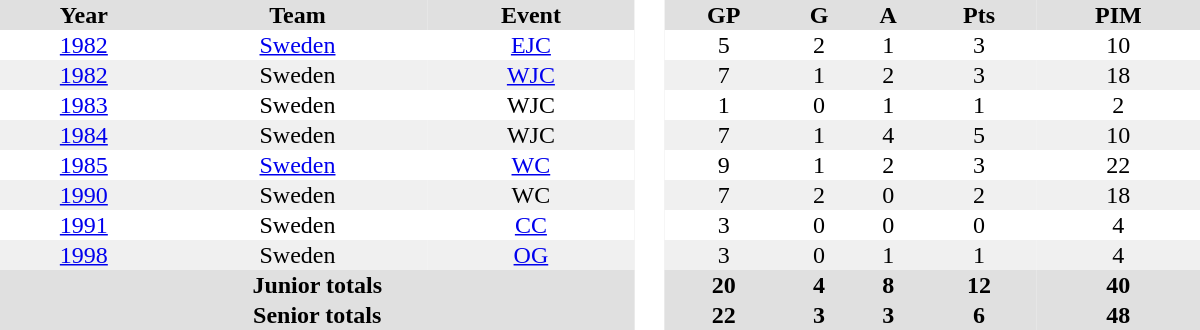<table border="0" cellpadding="1" cellspacing="0" style="text-align:center; width:50em">
<tr ALIGN="center" bgcolor="#e0e0e0">
<th>Year</th>
<th>Team</th>
<th>Event</th>
<th ALIGN="center" rowspan="99" bgcolor="#ffffff"> </th>
<th>GP</th>
<th>G</th>
<th>A</th>
<th>Pts</th>
<th>PIM</th>
</tr>
<tr>
<td><a href='#'>1982</a></td>
<td><a href='#'>Sweden</a></td>
<td><a href='#'>EJC</a></td>
<td>5</td>
<td>2</td>
<td>1</td>
<td>3</td>
<td>10</td>
</tr>
<tr bgcolor="#f0f0f0">
<td><a href='#'>1982</a></td>
<td>Sweden</td>
<td><a href='#'>WJC</a></td>
<td>7</td>
<td>1</td>
<td>2</td>
<td>3</td>
<td>18</td>
</tr>
<tr>
<td><a href='#'>1983</a></td>
<td>Sweden</td>
<td>WJC</td>
<td>1</td>
<td>0</td>
<td>1</td>
<td>1</td>
<td>2</td>
</tr>
<tr bgcolor="#f0f0f0">
<td><a href='#'>1984</a></td>
<td>Sweden</td>
<td>WJC</td>
<td>7</td>
<td>1</td>
<td>4</td>
<td>5</td>
<td>10</td>
</tr>
<tr>
<td><a href='#'>1985</a></td>
<td><a href='#'>Sweden</a></td>
<td><a href='#'>WC</a></td>
<td>9</td>
<td>1</td>
<td>2</td>
<td>3</td>
<td>22</td>
</tr>
<tr bgcolor="#f0f0f0">
<td><a href='#'>1990</a></td>
<td>Sweden</td>
<td>WC</td>
<td>7</td>
<td>2</td>
<td>0</td>
<td>2</td>
<td>18</td>
</tr>
<tr>
<td><a href='#'>1991</a></td>
<td>Sweden</td>
<td><a href='#'>CC</a></td>
<td>3</td>
<td>0</td>
<td>0</td>
<td>0</td>
<td>4</td>
</tr>
<tr bgcolor="#f0f0f0">
<td><a href='#'>1998</a></td>
<td>Sweden</td>
<td><a href='#'>OG</a></td>
<td>3</td>
<td>0</td>
<td>1</td>
<td>1</td>
<td>4</td>
</tr>
<tr bgcolor="#e0e0e0">
<th colspan=3>Junior totals</th>
<th>20</th>
<th>4</th>
<th>8</th>
<th>12</th>
<th>40</th>
</tr>
<tr bgcolor="#e0e0e0">
<th colspan=3>Senior totals</th>
<th>22</th>
<th>3</th>
<th>3</th>
<th>6</th>
<th>48</th>
</tr>
</table>
